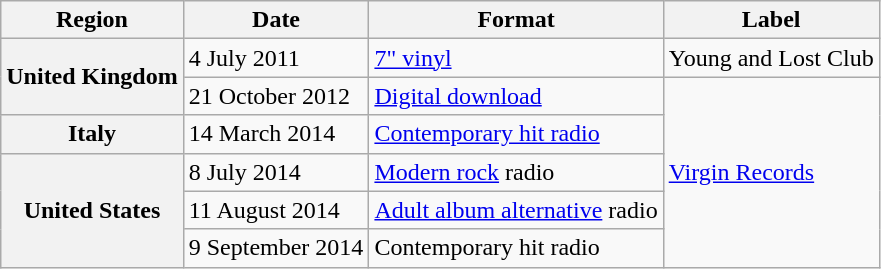<table class="wikitable plainrowheaders">
<tr>
<th>Region</th>
<th>Date</th>
<th>Format</th>
<th>Label</th>
</tr>
<tr>
<th scope="row" rowspan="2">United Kingdom</th>
<td>4 July 2011</td>
<td><a href='#'>7" vinyl</a></td>
<td>Young and Lost Club</td>
</tr>
<tr>
<td>21 October 2012</td>
<td><a href='#'>Digital download</a></td>
<td rowspan="5"><a href='#'>Virgin Records</a></td>
</tr>
<tr>
<th scope="row">Italy</th>
<td>14 March 2014</td>
<td><a href='#'>Contemporary hit radio</a></td>
</tr>
<tr>
<th scope="row" rowspan="3">United States</th>
<td>8 July 2014</td>
<td><a href='#'>Modern rock</a> radio</td>
</tr>
<tr>
<td>11 August 2014</td>
<td><a href='#'>Adult album alternative</a> radio</td>
</tr>
<tr>
<td>9 September 2014</td>
<td>Contemporary hit radio</td>
</tr>
</table>
